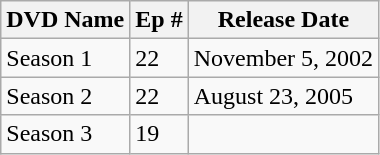<table class="wikitable">
<tr>
<th>DVD Name</th>
<th>Ep #</th>
<th>Release Date</th>
</tr>
<tr>
<td>Season 1</td>
<td>22</td>
<td>November 5, 2002</td>
</tr>
<tr>
<td>Season 2</td>
<td>22</td>
<td>August 23, 2005</td>
</tr>
<tr>
<td>Season 3</td>
<td>19</td>
<td></td>
</tr>
</table>
